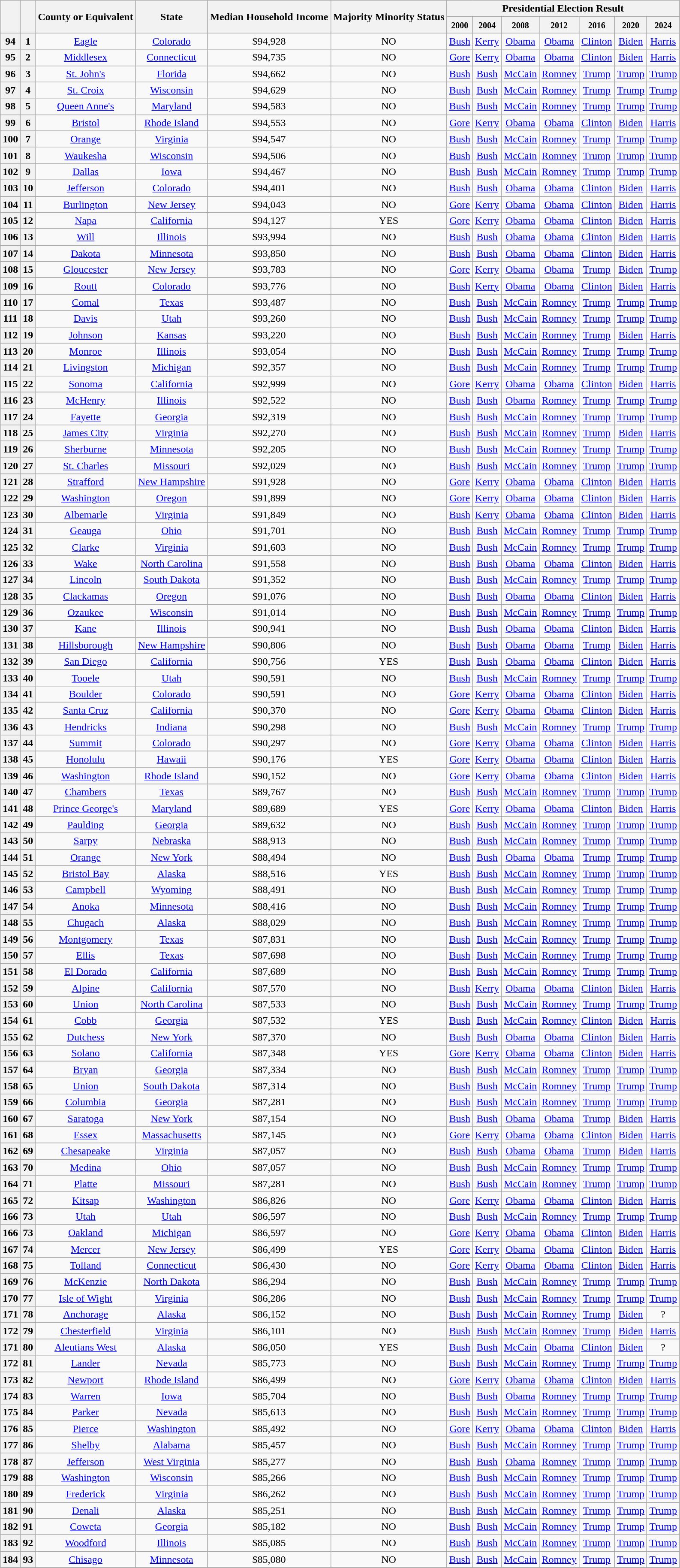<table class="wikitable" style="text-align:center;">
<tr>
<th scope="col" rowspan="2"></th>
<th scope="col" rowspan="2"></th>
<th scope="col" rowspan="2">County or Equivalent</th>
<th scope="col" rowspan="2">State</th>
<th scope="col" rowspan="2">Median Household Income</th>
<th scope="col" rowspan="2">Majority Minority Status</th>
<th scope="col" colspan="7">Presidential Election Result</th>
</tr>
<tr>
<th scope="col"><small>2000</small></th>
<th scope="col"><small>2004</small></th>
<th scope="col"><small>2008</small></th>
<th scope="col"><small>2012</small></th>
<th scope="col"><small>2016</small></th>
<th scope="col"><small>2020</small></th>
<th scope="col"><small>2024</small></th>
</tr>
<tr>
<th scope="row">94</th>
<th scope="row">1</th>
<td><a href='#'>Eagle</a></td>
<td> <a href='#'>Colorado</a></td>
<td>$94,928</td>
<td>NO</td>
<td><a href='#'>Bush</a></td>
<td><a href='#'>Kerry</a></td>
<td><a href='#'>Obama</a></td>
<td><a href='#'>Obama</a></td>
<td><a href='#'>Clinton</a></td>
<td><a href='#'>Biden</a></td>
<td><a href='#'>Harris</a></td>
</tr>
<tr>
<th scope="row">95</th>
<th scope="row">2</th>
<td><a href='#'>Middlesex</a></td>
<td> <a href='#'>Connecticut</a></td>
<td>$94,735</td>
<td>NO</td>
<td><a href='#'>Gore</a></td>
<td><a href='#'>Kerry</a></td>
<td><a href='#'>Obama</a></td>
<td><a href='#'>Obama</a></td>
<td><a href='#'>Clinton</a></td>
<td><a href='#'>Biden</a></td>
<td><a href='#'>Harris</a></td>
</tr>
<tr>
<th scope="row">96</th>
<th scope="row">3</th>
<td><a href='#'>St. John's</a></td>
<td> <a href='#'>Florida</a></td>
<td>$94,662</td>
<td>NO</td>
<td><a href='#'>Bush</a></td>
<td><a href='#'>Bush</a></td>
<td><a href='#'>McCain</a></td>
<td><a href='#'>Romney</a></td>
<td><a href='#'>Trump</a></td>
<td><a href='#'>Trump</a></td>
<td><a href='#'>Trump</a></td>
</tr>
<tr>
<th scope="row">97</th>
<th scope="row">4</th>
<td><a href='#'>St. Croix</a></td>
<td> <a href='#'>Wisconsin</a></td>
<td>$94,629</td>
<td>NO</td>
<td><a href='#'>Bush</a></td>
<td><a href='#'>Bush</a></td>
<td><a href='#'>McCain</a></td>
<td><a href='#'>Romney</a></td>
<td><a href='#'>Trump</a></td>
<td><a href='#'>Trump</a></td>
<td><a href='#'>Trump</a></td>
</tr>
<tr>
<th scope="row">98</th>
<th scope="row">5</th>
<td><a href='#'>Queen Anne's</a></td>
<td> <a href='#'>Maryland</a></td>
<td>$94,583</td>
<td>NO</td>
<td><a href='#'>Bush</a></td>
<td><a href='#'>Bush</a></td>
<td><a href='#'>McCain</a></td>
<td><a href='#'>Romney</a></td>
<td><a href='#'>Trump</a></td>
<td><a href='#'>Trump</a></td>
<td><a href='#'>Trump</a></td>
</tr>
<tr>
<th scope="row">99</th>
<th scope="row">6</th>
<td><a href='#'>Bristol</a></td>
<td> <a href='#'>Rhode Island</a></td>
<td>$94,553</td>
<td>NO</td>
<td><a href='#'>Gore</a></td>
<td><a href='#'>Kerry</a></td>
<td><a href='#'>Obama</a></td>
<td><a href='#'>Obama</a></td>
<td><a href='#'>Clinton</a></td>
<td><a href='#'>Biden</a></td>
<td><a href='#'>Harris</a></td>
</tr>
<tr>
</tr>
<tr>
<th scope="row">100</th>
<th scope="row">7</th>
<td><a href='#'>Orange</a></td>
<td> <a href='#'>Virginia</a></td>
<td>$94,547</td>
<td>NO</td>
<td><a href='#'>Bush</a></td>
<td><a href='#'>Bush</a></td>
<td><a href='#'>McCain</a></td>
<td><a href='#'>Romney</a></td>
<td><a href='#'>Trump</a></td>
<td><a href='#'>Trump</a></td>
<td><a href='#'>Trump</a></td>
</tr>
<tr>
<th scope="row">101</th>
<th scope="row">8</th>
<td><a href='#'>Waukesha</a></td>
<td> <a href='#'>Wisconsin</a></td>
<td>$94,506</td>
<td>NO</td>
<td><a href='#'>Bush</a></td>
<td><a href='#'>Bush</a></td>
<td><a href='#'>McCain</a></td>
<td><a href='#'>Romney</a></td>
<td><a href='#'>Trump</a></td>
<td><a href='#'>Trump</a></td>
<td><a href='#'>Trump</a></td>
</tr>
<tr>
<th scope="row">102</th>
<th scope="row">9</th>
<td><a href='#'>Dallas</a></td>
<td> <a href='#'>Iowa</a></td>
<td>$94,467</td>
<td>NO</td>
<td><a href='#'>Bush</a></td>
<td><a href='#'>Bush</a></td>
<td><a href='#'>McCain</a></td>
<td><a href='#'>Romney</a></td>
<td><a href='#'>Trump</a></td>
<td><a href='#'>Trump</a></td>
<td><a href='#'>Trump</a></td>
</tr>
<tr>
<th scope="row">103</th>
<th scope="row">10</th>
<td><a href='#'>Jefferson</a></td>
<td> <a href='#'>Colorado</a></td>
<td>$94,401</td>
<td>NO</td>
<td><a href='#'>Bush</a></td>
<td><a href='#'>Bush</a></td>
<td><a href='#'>Obama</a></td>
<td><a href='#'>Obama</a></td>
<td><a href='#'>Clinton</a></td>
<td><a href='#'>Biden</a></td>
<td><a href='#'>Harris</a></td>
</tr>
<tr>
</tr>
<tr>
<th scope="row">104</th>
<th scope="row">11</th>
<td><a href='#'>Burlington</a></td>
<td> <a href='#'>New Jersey</a></td>
<td>$94,043</td>
<td>NO</td>
<td><a href='#'>Gore</a></td>
<td><a href='#'>Kerry</a></td>
<td><a href='#'>Obama</a></td>
<td><a href='#'>Obama</a></td>
<td><a href='#'>Clinton</a></td>
<td><a href='#'>Biden</a></td>
<td><a href='#'>Harris</a></td>
</tr>
<tr>
</tr>
<tr>
<th scope="row">105</th>
<th scope="row">12</th>
<td><a href='#'>Napa</a></td>
<td> <a href='#'>California</a></td>
<td>$94,127</td>
<td>YES</td>
<td><a href='#'>Gore</a></td>
<td><a href='#'>Kerry</a></td>
<td><a href='#'>Obama</a></td>
<td><a href='#'>Obama</a></td>
<td><a href='#'>Clinton</a></td>
<td><a href='#'>Biden</a></td>
<td><a href='#'>Harris</a></td>
</tr>
<tr>
</tr>
<tr>
<th scope="row">106</th>
<th scope="row">13</th>
<td><a href='#'>Will</a></td>
<td> <a href='#'>Illinois</a></td>
<td>$93,994</td>
<td>NO</td>
<td><a href='#'>Bush</a></td>
<td><a href='#'>Bush</a></td>
<td><a href='#'>Obama</a></td>
<td><a href='#'>Obama</a></td>
<td><a href='#'>Clinton</a></td>
<td><a href='#'>Biden</a></td>
<td><a href='#'>Harris</a></td>
</tr>
<tr>
</tr>
<tr>
<th scope="row">107</th>
<th scope="row">14</th>
<td><a href='#'>Dakota</a></td>
<td> <a href='#'>Minnesota</a></td>
<td>$93,850</td>
<td>NO</td>
<td><a href='#'>Bush</a></td>
<td><a href='#'>Bush</a></td>
<td><a href='#'>Obama</a></td>
<td><a href='#'>Obama</a></td>
<td><a href='#'>Clinton</a></td>
<td><a href='#'>Biden</a></td>
<td><a href='#'>Harris</a></td>
</tr>
<tr>
</tr>
<tr>
<th scope="row">108</th>
<th scope="row">15</th>
<td><a href='#'>Gloucester</a></td>
<td> <a href='#'>New Jersey</a></td>
<td>$93,783</td>
<td>NO</td>
<td><a href='#'>Gore</a></td>
<td><a href='#'>Kerry</a></td>
<td><a href='#'>Obama</a></td>
<td><a href='#'>Obama</a></td>
<td><a href='#'>Trump</a></td>
<td><a href='#'>Biden</a></td>
<td><a href='#'>Trump</a></td>
</tr>
<tr>
</tr>
<tr>
<th scope="row">109</th>
<th scope="row">16</th>
<td><a href='#'>Routt</a></td>
<td> <a href='#'>Colorado</a></td>
<td>$93,776</td>
<td>NO</td>
<td><a href='#'>Bush</a></td>
<td><a href='#'>Kerry</a></td>
<td><a href='#'>Obama</a></td>
<td><a href='#'>Obama</a></td>
<td><a href='#'>Clinton</a></td>
<td><a href='#'>Biden</a></td>
<td><a href='#'>Harris</a></td>
</tr>
<tr>
</tr>
<tr>
<th scope="row">110</th>
<th scope="row">17</th>
<td><a href='#'>Comal</a></td>
<td> <a href='#'>Texas</a></td>
<td>$93,487</td>
<td>NO</td>
<td><a href='#'>Bush</a></td>
<td><a href='#'>Bush</a></td>
<td><a href='#'>McCain</a></td>
<td><a href='#'>Romney</a></td>
<td><a href='#'>Trump</a></td>
<td><a href='#'>Trump</a></td>
<td><a href='#'>Trump</a></td>
</tr>
<tr>
<th scope="row">111</th>
<th scope="row">18</th>
<td><a href='#'>Davis</a></td>
<td> <a href='#'>Utah</a></td>
<td>$93,260</td>
<td>NO</td>
<td><a href='#'>Bush</a></td>
<td><a href='#'>Bush</a></td>
<td><a href='#'>McCain</a></td>
<td><a href='#'>Romney</a></td>
<td><a href='#'>Trump</a></td>
<td><a href='#'>Trump</a></td>
<td><a href='#'>Trump</a></td>
</tr>
<tr>
<th scope="row">112</th>
<th scope="row">19</th>
<td><a href='#'>Johnson</a></td>
<td> <a href='#'>Kansas</a></td>
<td>$93,220</td>
<td>NO</td>
<td><a href='#'>Bush</a></td>
<td><a href='#'>Bush</a></td>
<td><a href='#'>McCain</a></td>
<td><a href='#'>Romney</a></td>
<td><a href='#'>Trump</a></td>
<td><a href='#'>Biden</a></td>
<td><a href='#'>Harris</a></td>
</tr>
<tr>
</tr>
<tr>
<th scope="row">113</th>
<th scope="row">20</th>
<td><a href='#'>Monroe</a></td>
<td> <a href='#'>Illinois</a></td>
<td>$93,054</td>
<td>NO</td>
<td><a href='#'>Bush</a></td>
<td><a href='#'>Bush</a></td>
<td><a href='#'>McCain</a></td>
<td><a href='#'>Romney</a></td>
<td><a href='#'>Trump</a></td>
<td><a href='#'>Trump</a></td>
<td><a href='#'>Trump</a></td>
</tr>
<tr>
<th scope="row">114</th>
<th scope="row">21</th>
<td><a href='#'>Livingston</a></td>
<td> <a href='#'>Michigan</a></td>
<td>$92,357</td>
<td>NO</td>
<td><a href='#'>Bush</a></td>
<td><a href='#'>Bush</a></td>
<td><a href='#'>McCain</a></td>
<td><a href='#'>Romney</a></td>
<td><a href='#'>Trump</a></td>
<td><a href='#'>Trump</a></td>
<td><a href='#'>Trump</a></td>
</tr>
<tr>
<th scope="row">115</th>
<th scope="row">22</th>
<td><a href='#'>Sonoma</a></td>
<td> <a href='#'>California</a></td>
<td>$92,999</td>
<td>NO</td>
<td><a href='#'>Gore</a></td>
<td><a href='#'>Kerry</a></td>
<td><a href='#'>Obama</a></td>
<td><a href='#'>Obama</a></td>
<td><a href='#'>Clinton</a></td>
<td><a href='#'>Biden</a></td>
<td><a href='#'>Harris</a></td>
</tr>
<tr>
</tr>
<tr>
<th scope="row">116</th>
<th scope="row">23</th>
<td><a href='#'>McHenry</a></td>
<td> <a href='#'>Illinois</a></td>
<td>$92,522</td>
<td>NO</td>
<td><a href='#'>Bush</a></td>
<td><a href='#'>Bush</a></td>
<td><a href='#'>Obama</a></td>
<td><a href='#'>Romney</a></td>
<td><a href='#'>Trump</a></td>
<td><a href='#'>Trump</a></td>
<td><a href='#'>Trump</a></td>
</tr>
<tr>
<th scope="row">117</th>
<th scope="row">24</th>
<td><a href='#'>Fayette</a></td>
<td> <a href='#'>Georgia</a></td>
<td>$92,319</td>
<td>NO</td>
<td><a href='#'>Bush</a></td>
<td><a href='#'>Bush</a></td>
<td><a href='#'>McCain</a></td>
<td><a href='#'>Romney</a></td>
<td><a href='#'>Trump</a></td>
<td><a href='#'>Trump</a></td>
<td><a href='#'>Trump</a></td>
</tr>
<tr>
<th scope="row">118</th>
<th scope="row">25</th>
<td><a href='#'>James City</a></td>
<td> <a href='#'>Virginia</a></td>
<td>$92,270</td>
<td>NO</td>
<td><a href='#'>Bush</a></td>
<td><a href='#'>Bush</a></td>
<td><a href='#'>McCain</a></td>
<td><a href='#'>Romney</a></td>
<td><a href='#'>Trump</a></td>
<td><a href='#'>Biden</a></td>
<td><a href='#'>Harris</a></td>
</tr>
<tr>
</tr>
<tr>
<th scope="row">119</th>
<th scope="row">26</th>
<td><a href='#'>Sherburne</a></td>
<td> <a href='#'>Minnesota</a></td>
<td>$92,205</td>
<td>NO</td>
<td><a href='#'>Bush</a></td>
<td><a href='#'>Bush</a></td>
<td><a href='#'>McCain</a></td>
<td><a href='#'>Romney</a></td>
<td><a href='#'>Trump</a></td>
<td><a href='#'>Trump</a></td>
<td><a href='#'>Trump</a></td>
</tr>
<tr>
<th scope="row">120</th>
<th scope="row">27</th>
<td><a href='#'>St. Charles</a></td>
<td> <a href='#'>Missouri</a></td>
<td>$92,029</td>
<td>NO</td>
<td><a href='#'>Bush</a></td>
<td><a href='#'>Bush</a></td>
<td><a href='#'>McCain</a></td>
<td><a href='#'>Romney</a></td>
<td><a href='#'>Trump</a></td>
<td><a href='#'>Trump</a></td>
<td><a href='#'>Trump</a></td>
</tr>
<tr>
<th scope="row">121</th>
<th scope="row">28</th>
<td><a href='#'>Strafford</a></td>
<td> <a href='#'>New Hampshire</a></td>
<td>$91,928</td>
<td>NO</td>
<td><a href='#'>Gore</a></td>
<td><a href='#'>Kerry</a></td>
<td><a href='#'>Obama</a></td>
<td><a href='#'>Obama</a></td>
<td><a href='#'>Clinton</a></td>
<td><a href='#'>Biden</a></td>
<td><a href='#'>Harris</a></td>
</tr>
<tr>
</tr>
<tr>
<th scope="row">122</th>
<th scope="row">29</th>
<td><a href='#'>Washington</a></td>
<td> <a href='#'>Oregon</a></td>
<td>$91,899</td>
<td>NO</td>
<td><a href='#'>Gore</a></td>
<td><a href='#'>Kerry</a></td>
<td><a href='#'>Obama</a></td>
<td><a href='#'>Obama</a></td>
<td><a href='#'>Clinton</a></td>
<td><a href='#'>Biden</a></td>
<td><a href='#'>Harris</a></td>
</tr>
<tr>
</tr>
<tr>
<th scope="row">123</th>
<th scope="row">30</th>
<td><a href='#'>Albemarle</a></td>
<td> <a href='#'>Virginia</a></td>
<td>$91,849</td>
<td>NO</td>
<td><a href='#'>Bush</a></td>
<td><a href='#'>Kerry</a></td>
<td><a href='#'>Obama</a></td>
<td><a href='#'>Obama</a></td>
<td><a href='#'>Clinton</a></td>
<td><a href='#'>Biden</a></td>
<td><a href='#'>Harris</a></td>
</tr>
<tr>
</tr>
<tr>
<th scope="row">124</th>
<th scope="row">31</th>
<td><a href='#'>Geauga</a></td>
<td> <a href='#'>Ohio</a></td>
<td>$91,701</td>
<td>NO</td>
<td><a href='#'>Bush</a></td>
<td><a href='#'>Bush</a></td>
<td><a href='#'>McCain</a></td>
<td><a href='#'>Romney</a></td>
<td><a href='#'>Trump</a></td>
<td><a href='#'>Trump</a></td>
<td><a href='#'>Trump</a></td>
</tr>
<tr>
<th scope="row">125</th>
<th scope="row">32</th>
<td><a href='#'>Clarke</a></td>
<td> <a href='#'>Virginia</a></td>
<td>$91,603</td>
<td>NO</td>
<td><a href='#'>Bush</a></td>
<td><a href='#'>Bush</a></td>
<td><a href='#'>McCain</a></td>
<td><a href='#'>Romney</a></td>
<td><a href='#'>Trump</a></td>
<td><a href='#'>Trump</a></td>
<td><a href='#'>Trump</a></td>
</tr>
<tr>
<th scope="row">126</th>
<th scope="row">33</th>
<td><a href='#'>Wake</a></td>
<td> <a href='#'>North Carolina</a></td>
<td>$91,558</td>
<td>NO</td>
<td><a href='#'>Bush</a></td>
<td><a href='#'>Bush</a></td>
<td><a href='#'>Obama</a></td>
<td><a href='#'>Obama</a></td>
<td><a href='#'>Clinton</a></td>
<td><a href='#'>Biden</a></td>
<td><a href='#'>Harris</a></td>
</tr>
<tr>
</tr>
<tr>
<th scope="row">127</th>
<th scope="row">34</th>
<td><a href='#'>Lincoln</a></td>
<td> <a href='#'>South Dakota</a></td>
<td>$91,352</td>
<td>NO</td>
<td><a href='#'>Bush</a></td>
<td><a href='#'>Bush</a></td>
<td><a href='#'>McCain</a></td>
<td><a href='#'>Romney</a></td>
<td><a href='#'>Trump</a></td>
<td><a href='#'>Trump</a></td>
<td><a href='#'>Trump</a></td>
</tr>
<tr>
<th scope="row">128</th>
<th scope="row">35</th>
<td><a href='#'>Clackamas</a></td>
<td> <a href='#'>Oregon</a></td>
<td>$91,076</td>
<td>NO</td>
<td><a href='#'>Bush</a></td>
<td><a href='#'>Bush</a></td>
<td><a href='#'>Obama</a></td>
<td><a href='#'>Obama</a></td>
<td><a href='#'>Clinton</a></td>
<td><a href='#'>Biden</a></td>
<td><a href='#'>Harris</a></td>
</tr>
<tr>
</tr>
<tr>
<th scope="row">129</th>
<th scope="row">36</th>
<td><a href='#'>Ozaukee</a></td>
<td> <a href='#'>Wisconsin</a></td>
<td>$91,014</td>
<td>NO</td>
<td><a href='#'>Bush</a></td>
<td><a href='#'>Bush</a></td>
<td><a href='#'>McCain</a></td>
<td><a href='#'>Romney</a></td>
<td><a href='#'>Trump</a></td>
<td><a href='#'>Trump</a></td>
<td><a href='#'>Trump</a></td>
</tr>
<tr>
<th scope="row">130</th>
<th scope="row">37</th>
<td><a href='#'>Kane</a></td>
<td> <a href='#'>Illinois</a></td>
<td>$90,941</td>
<td>NO</td>
<td><a href='#'>Bush</a></td>
<td><a href='#'>Bush</a></td>
<td><a href='#'>Obama</a></td>
<td><a href='#'>Obama</a></td>
<td><a href='#'>Clinton</a></td>
<td><a href='#'>Biden</a></td>
<td><a href='#'>Harris</a></td>
</tr>
<tr>
</tr>
<tr>
<th scope="row">131</th>
<th scope="row">38</th>
<td><a href='#'>Hillsborough</a></td>
<td> <a href='#'>New Hampshire</a></td>
<td>$90,806</td>
<td>NO</td>
<td><a href='#'>Bush</a></td>
<td><a href='#'>Bush</a></td>
<td><a href='#'>Obama</a></td>
<td><a href='#'>Obama</a></td>
<td><a href='#'>Trump</a></td>
<td><a href='#'>Biden</a></td>
<td><a href='#'>Harris</a></td>
</tr>
<tr>
</tr>
<tr>
<th scope="row">132</th>
<th scope="row">39</th>
<td><a href='#'>San Diego</a></td>
<td> <a href='#'>California</a></td>
<td>$90,756</td>
<td>YES</td>
<td><a href='#'>Bush</a></td>
<td><a href='#'>Bush</a></td>
<td><a href='#'>Obama</a></td>
<td><a href='#'>Obama</a></td>
<td><a href='#'>Clinton</a></td>
<td><a href='#'>Biden</a></td>
<td><a href='#'>Harris</a></td>
</tr>
<tr>
</tr>
<tr>
<th scope="row">133</th>
<th scope="row">40</th>
<td><a href='#'>Tooele</a></td>
<td> <a href='#'>Utah</a></td>
<td>$90,591</td>
<td>NO</td>
<td><a href='#'>Bush</a></td>
<td><a href='#'>Bush</a></td>
<td><a href='#'>McCain</a></td>
<td><a href='#'>Romney</a></td>
<td><a href='#'>Trump</a></td>
<td><a href='#'>Trump</a></td>
<td><a href='#'>Trump</a></td>
</tr>
<tr>
<th scope="row">134</th>
<th scope="row">41</th>
<td><a href='#'>Boulder</a></td>
<td> <a href='#'>Colorado</a></td>
<td>$90,591</td>
<td>NO</td>
<td><a href='#'>Gore</a></td>
<td><a href='#'>Kerry</a></td>
<td><a href='#'>Obama</a></td>
<td><a href='#'>Obama</a></td>
<td><a href='#'>Clinton</a></td>
<td><a href='#'>Biden</a></td>
<td><a href='#'>Harris</a></td>
</tr>
<tr>
</tr>
<tr>
<th scope="row">135</th>
<th scope="row">42</th>
<td><a href='#'>Santa Cruz</a></td>
<td> <a href='#'>California</a></td>
<td>$90,370</td>
<td>NO</td>
<td><a href='#'>Gore</a></td>
<td><a href='#'>Kerry</a></td>
<td><a href='#'>Obama</a></td>
<td><a href='#'>Obama</a></td>
<td><a href='#'>Clinton</a></td>
<td><a href='#'>Biden</a></td>
<td><a href='#'>Harris</a></td>
</tr>
<tr>
</tr>
<tr>
<th scope="row">136</th>
<th scope="row">43</th>
<td><a href='#'>Hendricks</a></td>
<td> <a href='#'>Indiana</a></td>
<td>$90,298</td>
<td>NO</td>
<td><a href='#'>Bush</a></td>
<td><a href='#'>Bush</a></td>
<td><a href='#'>McCain</a></td>
<td><a href='#'>Romney</a></td>
<td><a href='#'>Trump</a></td>
<td><a href='#'>Trump</a></td>
<td><a href='#'>Trump</a></td>
</tr>
<tr>
<th scope="row">137</th>
<th scope="row">44</th>
<td><a href='#'>Summit</a></td>
<td> <a href='#'>Colorado</a></td>
<td>$90,297</td>
<td>NO</td>
<td><a href='#'>Gore</a></td>
<td><a href='#'>Kerry</a></td>
<td><a href='#'>Obama</a></td>
<td><a href='#'>Obama</a></td>
<td><a href='#'>Clinton</a></td>
<td><a href='#'>Biden</a></td>
<td><a href='#'>Harris</a></td>
</tr>
<tr>
</tr>
<tr>
<th scope="row">138</th>
<th scope="row">45</th>
<td><a href='#'>Honolulu</a></td>
<td> <a href='#'>Hawaii</a></td>
<td>$90,176</td>
<td>YES</td>
<td><a href='#'>Gore</a></td>
<td><a href='#'>Kerry</a></td>
<td><a href='#'>Obama</a></td>
<td><a href='#'>Obama</a></td>
<td><a href='#'>Clinton</a></td>
<td><a href='#'>Biden</a></td>
<td><a href='#'>Harris</a></td>
</tr>
<tr>
</tr>
<tr>
<th scope="row">139</th>
<th scope="row">46</th>
<td><a href='#'>Washington</a></td>
<td> <a href='#'>Rhode Island</a></td>
<td>$90,152</td>
<td>NO</td>
<td><a href='#'>Gore</a></td>
<td><a href='#'>Kerry</a></td>
<td><a href='#'>Obama</a></td>
<td><a href='#'>Obama</a></td>
<td><a href='#'>Clinton</a></td>
<td><a href='#'>Biden</a></td>
<td><a href='#'>Harris</a></td>
</tr>
<tr>
</tr>
<tr>
<th scope="row">140</th>
<th scope="row">47</th>
<td><a href='#'>Chambers</a></td>
<td> <a href='#'>Texas</a></td>
<td>$89,767</td>
<td>NO</td>
<td><a href='#'>Bush</a></td>
<td><a href='#'>Bush</a></td>
<td><a href='#'>McCain</a></td>
<td><a href='#'>Romney</a></td>
<td><a href='#'>Trump</a></td>
<td><a href='#'>Trump</a></td>
<td><a href='#'>Trump</a></td>
</tr>
<tr>
<th scope="row">141</th>
<th scope="row">48</th>
<td><a href='#'>Prince George's</a></td>
<td> <a href='#'>Maryland</a></td>
<td>$89,689</td>
<td>YES</td>
<td><a href='#'>Gore</a></td>
<td><a href='#'>Kerry</a></td>
<td><a href='#'>Obama</a></td>
<td><a href='#'>Obama</a></td>
<td><a href='#'>Clinton</a></td>
<td><a href='#'>Biden</a></td>
<td><a href='#'>Harris</a></td>
</tr>
<tr>
</tr>
<tr>
<th scope="row">142</th>
<th scope="row">49</th>
<td><a href='#'>Paulding</a></td>
<td> <a href='#'>Georgia</a></td>
<td>$89,632</td>
<td>NO</td>
<td><a href='#'>Bush</a></td>
<td><a href='#'>Bush</a></td>
<td><a href='#'>McCain</a></td>
<td><a href='#'>Romney</a></td>
<td><a href='#'>Trump</a></td>
<td><a href='#'>Trump</a></td>
<td><a href='#'>Trump</a></td>
</tr>
<tr>
<th scope="row">143</th>
<th scope="row">50</th>
<td><a href='#'>Sarpy</a></td>
<td> <a href='#'>Nebraska</a></td>
<td>$88,913</td>
<td>NO</td>
<td><a href='#'>Bush</a></td>
<td><a href='#'>Bush</a></td>
<td><a href='#'>McCain</a></td>
<td><a href='#'>Romney</a></td>
<td><a href='#'>Trump</a></td>
<td><a href='#'>Trump</a></td>
<td><a href='#'>Trump</a></td>
</tr>
<tr>
<th scope="row">144</th>
<th scope="row">51</th>
<td><a href='#'>Orange</a></td>
<td> <a href='#'>New York</a></td>
<td>$88,494</td>
<td>NO</td>
<td><a href='#'>Bush</a></td>
<td><a href='#'>Bush</a></td>
<td><a href='#'>Obama</a></td>
<td><a href='#'>Obama</a></td>
<td><a href='#'>Trump</a></td>
<td><a href='#'>Trump</a></td>
<td><a href='#'>Trump</a></td>
</tr>
<tr>
<th scope="row">145</th>
<th scope="row">52</th>
<td><a href='#'>Bristol Bay</a></td>
<td> <a href='#'>Alaska</a></td>
<td>$88,516</td>
<td>YES</td>
<td><a href='#'>Bush</a></td>
<td><a href='#'>Bush</a></td>
<td><a href='#'>McCain</a></td>
<td><a href='#'>Romney</a></td>
<td><a href='#'>Trump</a></td>
<td><a href='#'>Trump</a></td>
<td><a href='#'>Trump</a></td>
</tr>
<tr>
<th scope="row">146</th>
<th scope="row">53</th>
<td><a href='#'>Campbell</a></td>
<td> <a href='#'>Wyoming</a></td>
<td>$88,491</td>
<td>NO</td>
<td><a href='#'>Bush</a></td>
<td><a href='#'>Bush</a></td>
<td><a href='#'>McCain</a></td>
<td><a href='#'>Romney</a></td>
<td><a href='#'>Trump</a></td>
<td><a href='#'>Trump</a></td>
<td><a href='#'>Trump</a></td>
</tr>
<tr>
<th scope="row">147</th>
<th scope="row">54</th>
<td><a href='#'>Anoka</a></td>
<td> <a href='#'>Minnesota</a></td>
<td>$88,416</td>
<td>NO</td>
<td><a href='#'>Bush</a></td>
<td><a href='#'>Bush</a></td>
<td><a href='#'>McCain</a></td>
<td><a href='#'>Romney</a></td>
<td><a href='#'>Trump</a></td>
<td><a href='#'>Trump</a></td>
<td><a href='#'>Trump</a></td>
</tr>
<tr>
<th scope="row">148</th>
<th scope="row">55</th>
<td><a href='#'>Chugach</a></td>
<td> <a href='#'>Alaska</a></td>
<td>$88,029</td>
<td>NO</td>
<td><a href='#'>Bush</a></td>
<td><a href='#'>Bush</a></td>
<td><a href='#'>McCain</a></td>
<td><a href='#'>Romney</a></td>
<td><a href='#'>Trump</a></td>
<td><a href='#'>Trump</a></td>
<td><a href='#'>Trump</a></td>
</tr>
<tr>
<th scope="row">149</th>
<th scope="row">56</th>
<td><a href='#'>Montgomery</a></td>
<td> <a href='#'>Texas</a></td>
<td>$87,831</td>
<td>NO</td>
<td><a href='#'>Bush</a></td>
<td><a href='#'>Bush</a></td>
<td><a href='#'>McCain</a></td>
<td><a href='#'>Romney</a></td>
<td><a href='#'>Trump</a></td>
<td><a href='#'>Trump</a></td>
<td><a href='#'>Trump</a></td>
</tr>
<tr>
<th scope="row">150</th>
<th scope="row">57</th>
<td><a href='#'>Ellis</a></td>
<td> <a href='#'>Texas</a></td>
<td>$87,698</td>
<td>NO</td>
<td><a href='#'>Bush</a></td>
<td><a href='#'>Bush</a></td>
<td><a href='#'>McCain</a></td>
<td><a href='#'>Romney</a></td>
<td><a href='#'>Trump</a></td>
<td><a href='#'>Trump</a></td>
<td><a href='#'>Trump</a></td>
</tr>
<tr>
<th scope="row">151</th>
<th scope="row">58</th>
<td><a href='#'>El Dorado</a></td>
<td> <a href='#'>California</a></td>
<td>$87,689</td>
<td>NO</td>
<td><a href='#'>Bush</a></td>
<td><a href='#'>Bush</a></td>
<td><a href='#'>McCain</a></td>
<td><a href='#'>Romney</a></td>
<td><a href='#'>Trump</a></td>
<td><a href='#'>Trump</a></td>
<td><a href='#'>Trump</a></td>
</tr>
<tr>
<th scope="row">152</th>
<th scope="row">59</th>
<td><a href='#'>Alpine</a></td>
<td> <a href='#'>California</a></td>
<td>$87,570</td>
<td>NO</td>
<td><a href='#'>Bush</a></td>
<td><a href='#'>Kerry</a></td>
<td><a href='#'>Obama</a></td>
<td><a href='#'>Obama</a></td>
<td><a href='#'>Clinton</a></td>
<td><a href='#'>Biden</a></td>
<td><a href='#'>Harris</a></td>
</tr>
<tr>
</tr>
<tr>
<th scope="row">153</th>
<th scope="row">60</th>
<td><a href='#'>Union</a></td>
<td> <a href='#'>North Carolina</a></td>
<td>$87,533</td>
<td>NO</td>
<td><a href='#'>Bush</a></td>
<td><a href='#'>Bush</a></td>
<td><a href='#'>McCain</a></td>
<td><a href='#'>Romney</a></td>
<td><a href='#'>Trump</a></td>
<td><a href='#'>Trump</a></td>
<td><a href='#'>Trump</a></td>
</tr>
<tr>
<th scope="row">154</th>
<th scope="row">61</th>
<td><a href='#'>Cobb</a></td>
<td> <a href='#'>Georgia</a></td>
<td>$87,532</td>
<td>YES</td>
<td><a href='#'>Bush</a></td>
<td><a href='#'>Bush</a></td>
<td><a href='#'>McCain</a></td>
<td><a href='#'>Romney</a></td>
<td><a href='#'>Clinton</a></td>
<td><a href='#'>Biden</a></td>
<td><a href='#'>Harris</a></td>
</tr>
<tr>
</tr>
<tr>
<th scope="row">155</th>
<th scope="row">62</th>
<td><a href='#'>Dutchess</a></td>
<td> <a href='#'>New York</a></td>
<td>$87,370</td>
<td>NO</td>
<td><a href='#'>Bush</a></td>
<td><a href='#'>Bush</a></td>
<td><a href='#'>Obama</a></td>
<td><a href='#'>Obama</a></td>
<td><a href='#'>Clinton</a></td>
<td><a href='#'>Biden</a></td>
<td><a href='#'>Harris</a></td>
</tr>
<tr>
</tr>
<tr>
<th scope="row">156</th>
<th scope="row">63</th>
<td><a href='#'>Solano</a></td>
<td> <a href='#'>California</a></td>
<td>$87,348</td>
<td>YES</td>
<td><a href='#'>Gore</a></td>
<td><a href='#'>Kerry</a></td>
<td><a href='#'>Obama</a></td>
<td><a href='#'>Obama</a></td>
<td><a href='#'>Clinton</a></td>
<td><a href='#'>Biden</a></td>
<td><a href='#'>Harris</a></td>
</tr>
<tr>
</tr>
<tr>
<th scope="row">157</th>
<th scope="row">64</th>
<td><a href='#'>Bryan</a></td>
<td> <a href='#'>Georgia</a></td>
<td>$87,334</td>
<td>NO</td>
<td><a href='#'>Bush</a></td>
<td><a href='#'>Bush</a></td>
<td><a href='#'>McCain</a></td>
<td><a href='#'>Romney</a></td>
<td><a href='#'>Trump</a></td>
<td><a href='#'>Trump</a></td>
<td><a href='#'>Trump</a></td>
</tr>
<tr>
<th scope="row">158</th>
<th scope="row">65</th>
<td><a href='#'>Union</a></td>
<td> <a href='#'>South Dakota</a></td>
<td>$87,314</td>
<td>NO</td>
<td><a href='#'>Bush</a></td>
<td><a href='#'>Bush</a></td>
<td><a href='#'>McCain</a></td>
<td><a href='#'>Romney</a></td>
<td><a href='#'>Trump</a></td>
<td><a href='#'>Trump</a></td>
<td><a href='#'>Trump</a></td>
</tr>
<tr>
<th scope="row">159</th>
<th scope="row">66</th>
<td><a href='#'>Columbia</a></td>
<td> <a href='#'>Georgia</a></td>
<td>$87,281</td>
<td>NO</td>
<td><a href='#'>Bush</a></td>
<td><a href='#'>Bush</a></td>
<td><a href='#'>McCain</a></td>
<td><a href='#'>Romney</a></td>
<td><a href='#'>Trump</a></td>
<td><a href='#'>Trump</a></td>
<td><a href='#'>Trump</a></td>
</tr>
<tr>
<th scope="row">160</th>
<th scope="row">67</th>
<td><a href='#'>Saratoga</a></td>
<td> <a href='#'>New York</a></td>
<td>$87,154</td>
<td>NO</td>
<td><a href='#'>Bush</a></td>
<td><a href='#'>Bush</a></td>
<td><a href='#'>Obama</a></td>
<td><a href='#'>Obama</a></td>
<td><a href='#'>Trump</a></td>
<td><a href='#'>Biden</a></td>
<td><a href='#'>Harris</a></td>
</tr>
<tr>
</tr>
<tr>
<th scope="row">161</th>
<th scope="row">68</th>
<td><a href='#'>Essex</a></td>
<td> <a href='#'>Massachusetts</a></td>
<td>$87,145</td>
<td>NO</td>
<td><a href='#'>Gore</a></td>
<td><a href='#'>Kerry</a></td>
<td><a href='#'>Obama</a></td>
<td><a href='#'>Obama</a></td>
<td><a href='#'>Clinton</a></td>
<td><a href='#'>Biden</a></td>
<td><a href='#'>Harris</a></td>
</tr>
<tr>
</tr>
<tr>
<th scope="row">162</th>
<th scope="row">69</th>
<td><a href='#'>Chesapeake</a></td>
<td> <a href='#'>Virginia</a></td>
<td>$87,057</td>
<td>NO</td>
<td><a href='#'>Bush</a></td>
<td><a href='#'>Bush</a></td>
<td><a href='#'>Obama</a></td>
<td><a href='#'>Obama</a></td>
<td><a href='#'>Trump</a></td>
<td><a href='#'>Biden</a></td>
<td><a href='#'>Harris</a></td>
</tr>
<tr>
</tr>
<tr>
<th scope="row">163</th>
<th scope="row">70</th>
<td><a href='#'>Medina</a></td>
<td> <a href='#'>Ohio</a></td>
<td>$87,057</td>
<td>NO</td>
<td><a href='#'>Bush</a></td>
<td><a href='#'>Bush</a></td>
<td><a href='#'>McCain</a></td>
<td><a href='#'>Romney</a></td>
<td><a href='#'>Trump</a></td>
<td><a href='#'>Trump</a></td>
<td><a href='#'>Trump</a></td>
</tr>
<tr>
<th scope="row">164</th>
<th scope="row">71</th>
<td><a href='#'>Platte</a></td>
<td> <a href='#'>Missouri</a></td>
<td>$87,281</td>
<td>NO</td>
<td><a href='#'>Bush</a></td>
<td><a href='#'>Bush</a></td>
<td><a href='#'>McCain</a></td>
<td><a href='#'>Romney</a></td>
<td><a href='#'>Trump</a></td>
<td><a href='#'>Trump</a></td>
<td><a href='#'>Trump</a></td>
</tr>
<tr>
<th scope="row">165</th>
<th scope="row">72</th>
<td><a href='#'>Kitsap</a></td>
<td> <a href='#'>Washington</a></td>
<td>$86,826</td>
<td>NO</td>
<td><a href='#'>Gore</a></td>
<td><a href='#'>Kerry</a></td>
<td><a href='#'>Obama</a></td>
<td><a href='#'>Obama</a></td>
<td><a href='#'>Clinton</a></td>
<td><a href='#'>Biden</a></td>
<td><a href='#'>Harris</a></td>
</tr>
<tr>
</tr>
<tr>
<th scope="row">166</th>
<th scope="row">73</th>
<td><a href='#'>Utah</a></td>
<td> <a href='#'>Utah</a></td>
<td>$86,597</td>
<td>NO</td>
<td><a href='#'>Bush</a></td>
<td><a href='#'>Bush</a></td>
<td><a href='#'>McCain</a></td>
<td><a href='#'>Romney</a></td>
<td><a href='#'>Trump</a></td>
<td><a href='#'>Trump</a></td>
<td><a href='#'>Trump</a></td>
</tr>
<tr>
<th scope="row">166</th>
<th scope="row">73</th>
<td><a href='#'>Oakland</a></td>
<td> <a href='#'>Michigan</a></td>
<td>$86,597</td>
<td>NO</td>
<td><a href='#'>Gore</a></td>
<td><a href='#'>Kerry</a></td>
<td><a href='#'>Obama</a></td>
<td><a href='#'>Obama</a></td>
<td><a href='#'>Clinton</a></td>
<td><a href='#'>Biden</a></td>
<td><a href='#'>Harris</a></td>
</tr>
<tr>
</tr>
<tr>
<th scope="row">167</th>
<th scope="row">74</th>
<td><a href='#'>Mercer</a></td>
<td> <a href='#'>New Jersey</a></td>
<td>$86,499</td>
<td>YES</td>
<td><a href='#'>Gore</a></td>
<td><a href='#'>Kerry</a></td>
<td><a href='#'>Obama</a></td>
<td><a href='#'>Obama</a></td>
<td><a href='#'>Clinton</a></td>
<td><a href='#'>Biden</a></td>
<td><a href='#'>Harris</a></td>
</tr>
<tr>
</tr>
<tr>
<th scope="row">168</th>
<th scope="row">75</th>
<td><a href='#'>Tolland</a></td>
<td> <a href='#'>Connecticut</a></td>
<td>$86,430</td>
<td>NO</td>
<td><a href='#'>Gore</a></td>
<td><a href='#'>Kerry</a></td>
<td><a href='#'>Obama</a></td>
<td><a href='#'>Obama</a></td>
<td><a href='#'>Clinton</a></td>
<td><a href='#'>Biden</a></td>
<td><a href='#'>Harris</a></td>
</tr>
<tr>
</tr>
<tr>
<th scope="row">169</th>
<th scope="row">76</th>
<td><a href='#'>McKenzie</a></td>
<td> <a href='#'>North Dakota</a></td>
<td>$86,294</td>
<td>NO</td>
<td><a href='#'>Bush</a></td>
<td><a href='#'>Bush</a></td>
<td><a href='#'>McCain</a></td>
<td><a href='#'>Romney</a></td>
<td><a href='#'>Trump</a></td>
<td><a href='#'>Trump</a></td>
<td><a href='#'>Trump</a></td>
</tr>
<tr>
<th scope="row">170</th>
<th scope="row">77</th>
<td><a href='#'>Isle of Wight</a></td>
<td> <a href='#'>Virginia</a></td>
<td>$86,286</td>
<td>NO</td>
<td><a href='#'>Bush</a></td>
<td><a href='#'>Bush</a></td>
<td><a href='#'>McCain</a></td>
<td><a href='#'>Romney</a></td>
<td><a href='#'>Trump</a></td>
<td><a href='#'>Trump</a></td>
<td><a href='#'>Trump</a></td>
</tr>
<tr>
<th scope="row">171</th>
<th scope="row">78</th>
<td><a href='#'>Anchorage</a></td>
<td> <a href='#'>Alaska</a></td>
<td>$86,152</td>
<td>NO</td>
<td><a href='#'>Bush</a></td>
<td><a href='#'>Bush</a></td>
<td><a href='#'>McCain</a></td>
<td><a href='#'>Romney</a></td>
<td><a href='#'>Trump</a></td>
<td><a href='#'>Biden</a></td>
<td>?</td>
</tr>
<tr>
<th scope="row">172</th>
<th scope="row">79</th>
<td><a href='#'>Chesterfield</a></td>
<td> <a href='#'>Virginia</a></td>
<td>$86,101</td>
<td>NO</td>
<td><a href='#'>Bush</a></td>
<td><a href='#'>Bush</a></td>
<td><a href='#'>McCain</a></td>
<td><a href='#'>Romney</a></td>
<td><a href='#'>Trump</a></td>
<td><a href='#'>Biden</a></td>
<td><a href='#'>Harris</a></td>
</tr>
<tr>
</tr>
<tr>
<th scope="row">171</th>
<th scope="row">80</th>
<td><a href='#'>Aleutians West</a></td>
<td> <a href='#'>Alaska</a></td>
<td>$86,050</td>
<td>YES</td>
<td><a href='#'>Bush</a></td>
<td><a href='#'>Bush</a></td>
<td><a href='#'>McCain</a></td>
<td><a href='#'>Obama</a></td>
<td><a href='#'>Clinton</a></td>
<td><a href='#'>Biden</a></td>
<td>?</td>
</tr>
<tr>
<th scope="row">172</th>
<th scope="row">81</th>
<td><a href='#'>Lander</a></td>
<td> <a href='#'>Nevada</a></td>
<td>$85,773</td>
<td>NO</td>
<td><a href='#'>Bush</a></td>
<td><a href='#'>Bush</a></td>
<td><a href='#'>McCain</a></td>
<td><a href='#'>Romney</a></td>
<td><a href='#'>Trump</a></td>
<td><a href='#'>Trump</a></td>
<td><a href='#'>Trump</a></td>
</tr>
<tr>
<th scope="row">173</th>
<th scope="row">82</th>
<td><a href='#'>Newport</a></td>
<td> <a href='#'>Rhode Island</a></td>
<td>$86,499</td>
<td>NO</td>
<td><a href='#'>Gore</a></td>
<td><a href='#'>Kerry</a></td>
<td><a href='#'>Obama</a></td>
<td><a href='#'>Obama</a></td>
<td><a href='#'>Clinton</a></td>
<td><a href='#'>Biden</a></td>
<td><a href='#'>Harris</a></td>
</tr>
<tr>
</tr>
<tr>
<th scope="row">174</th>
<th scope="row">83</th>
<td><a href='#'>Warren</a></td>
<td> <a href='#'>Iowa</a></td>
<td>$85,704</td>
<td>NO</td>
<td><a href='#'>Bush</a></td>
<td><a href='#'>Bush</a></td>
<td><a href='#'>Obama</a></td>
<td><a href='#'>Romney</a></td>
<td><a href='#'>Trump</a></td>
<td><a href='#'>Trump</a></td>
<td><a href='#'>Trump</a></td>
</tr>
<tr>
<th scope="row">175</th>
<th scope="row">84</th>
<td><a href='#'>Parker</a></td>
<td> <a href='#'>Nevada</a></td>
<td>$85,613</td>
<td>NO</td>
<td><a href='#'>Bush</a></td>
<td><a href='#'>Bush</a></td>
<td><a href='#'>McCain</a></td>
<td><a href='#'>Romney</a></td>
<td><a href='#'>Trump</a></td>
<td><a href='#'>Trump</a></td>
<td><a href='#'>Trump</a></td>
</tr>
<tr>
<th scope="row">176</th>
<th scope="row">85</th>
<td><a href='#'>Pierce</a></td>
<td> <a href='#'>Washington</a></td>
<td>$85,492</td>
<td>NO</td>
<td><a href='#'>Gore</a></td>
<td><a href='#'>Kerry</a></td>
<td><a href='#'>Obama</a></td>
<td><a href='#'>Obama</a></td>
<td><a href='#'>Clinton</a></td>
<td><a href='#'>Biden</a></td>
<td><a href='#'>Harris</a></td>
</tr>
<tr>
</tr>
<tr>
<th scope="row">177</th>
<th scope="row">86</th>
<td><a href='#'>Shelby</a></td>
<td> <a href='#'>Alabama</a></td>
<td>$85,457</td>
<td>NO</td>
<td><a href='#'>Bush</a></td>
<td><a href='#'>Bush</a></td>
<td><a href='#'>McCain</a></td>
<td><a href='#'>Romney</a></td>
<td><a href='#'>Trump</a></td>
<td><a href='#'>Trump</a></td>
<td><a href='#'>Trump</a></td>
</tr>
<tr>
<th scope="row">178</th>
<th scope="row">87</th>
<td><a href='#'>Jefferson</a></td>
<td> <a href='#'>West Virginia</a></td>
<td>$85,277</td>
<td>NO</td>
<td><a href='#'>Bush</a></td>
<td><a href='#'>Bush</a></td>
<td><a href='#'>Obama</a></td>
<td><a href='#'>Romney</a></td>
<td><a href='#'>Trump</a></td>
<td><a href='#'>Trump</a></td>
<td><a href='#'>Trump</a></td>
</tr>
<tr>
<th scope="row">179</th>
<th scope="row">88</th>
<td><a href='#'>Washington</a></td>
<td> <a href='#'>Wisconsin</a></td>
<td>$85,266</td>
<td>NO</td>
<td><a href='#'>Bush</a></td>
<td><a href='#'>Bush</a></td>
<td><a href='#'>McCain</a></td>
<td><a href='#'>Romney</a></td>
<td><a href='#'>Trump</a></td>
<td><a href='#'>Trump</a></td>
<td><a href='#'>Trump</a></td>
</tr>
<tr>
<th scope="row">180</th>
<th scope="row">89</th>
<td><a href='#'>Frederick</a></td>
<td> <a href='#'>Virginia</a></td>
<td>$86,262</td>
<td>NO</td>
<td><a href='#'>Bush</a></td>
<td><a href='#'>Bush</a></td>
<td><a href='#'>McCain</a></td>
<td><a href='#'>Romney</a></td>
<td><a href='#'>Trump</a></td>
<td><a href='#'>Trump</a></td>
<td><a href='#'>Trump</a></td>
</tr>
<tr>
<th scope="row">181</th>
<th scope="row">90</th>
<td><a href='#'>Denali</a></td>
<td> <a href='#'>Alaska</a></td>
<td>$85,251</td>
<td>NO</td>
<td><a href='#'>Bush</a></td>
<td><a href='#'>Bush</a></td>
<td><a href='#'>McCain</a></td>
<td><a href='#'>Romney</a></td>
<td><a href='#'>Trump</a></td>
<td><a href='#'>Trump</a></td>
<td><a href='#'>Trump</a></td>
</tr>
<tr>
<th scope="row">182</th>
<th scope="row">91</th>
<td><a href='#'>Coweta</a></td>
<td> <a href='#'>Georgia</a></td>
<td>$85,182</td>
<td>NO</td>
<td><a href='#'>Bush</a></td>
<td><a href='#'>Bush</a></td>
<td><a href='#'>McCain</a></td>
<td><a href='#'>Romney</a></td>
<td><a href='#'>Trump</a></td>
<td><a href='#'>Trump</a></td>
<td><a href='#'>Trump</a></td>
</tr>
<tr>
<th scope="row">183</th>
<th scope="row">92</th>
<td><a href='#'>Woodford</a></td>
<td> <a href='#'>Illinois</a></td>
<td>$85,085</td>
<td>NO</td>
<td><a href='#'>Bush</a></td>
<td><a href='#'>Bush</a></td>
<td><a href='#'>McCain</a></td>
<td><a href='#'>Romney</a></td>
<td><a href='#'>Trump</a></td>
<td><a href='#'>Trump</a></td>
<td><a href='#'>Trump</a></td>
</tr>
<tr>
<th scope="row">184</th>
<th scope="row">93</th>
<td><a href='#'>Chisago</a></td>
<td> <a href='#'>Minnesota</a></td>
<td>$85,080</td>
<td>NO</td>
<td><a href='#'>Bush</a></td>
<td><a href='#'>Bush</a></td>
<td><a href='#'>McCain</a></td>
<td><a href='#'>Romney</a></td>
<td><a href='#'>Trump</a></td>
<td><a href='#'>Trump</a></td>
<td><a href='#'>Trump</a></td>
</tr>
<tr>
</tr>
</table>
